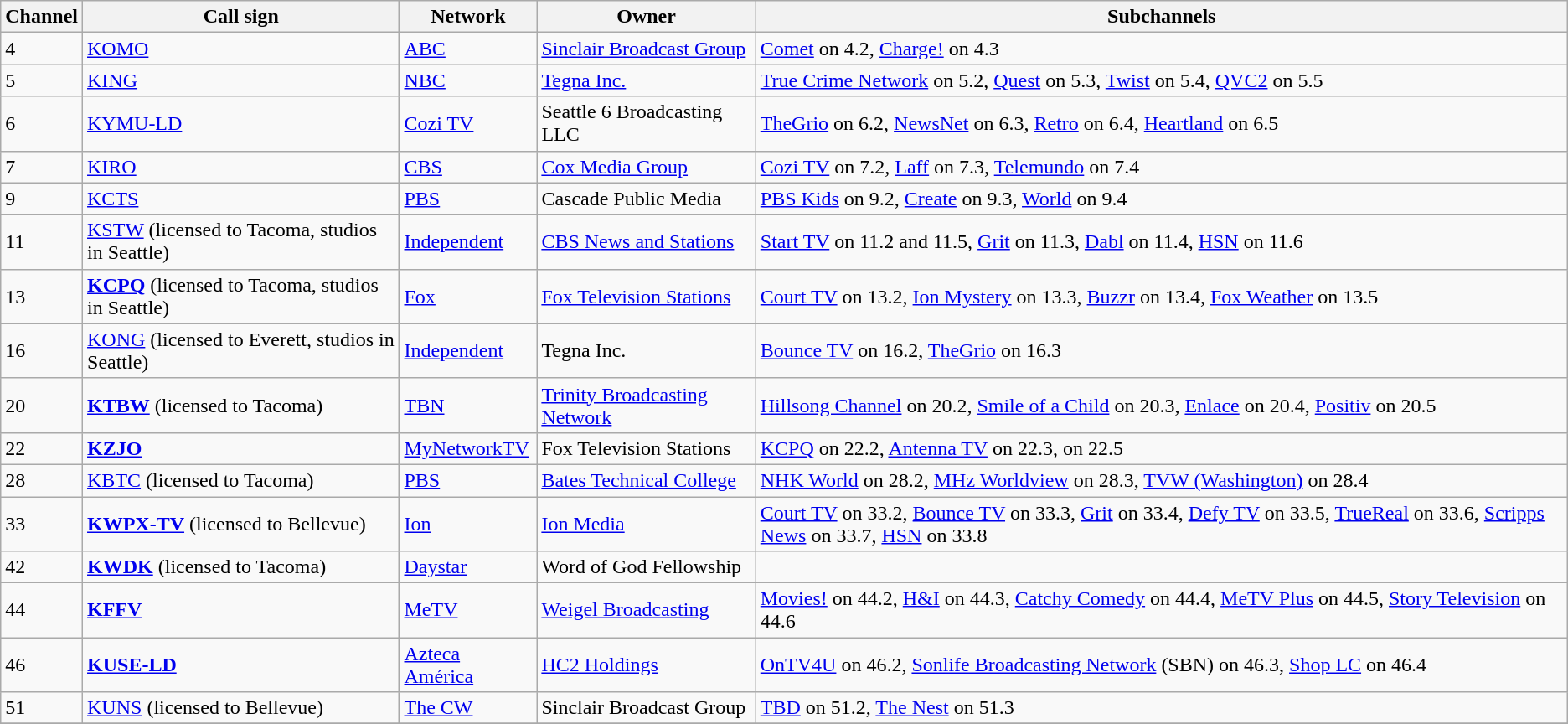<table class="wikitable">
<tr>
<th>Channel</th>
<th>Call sign</th>
<th>Network</th>
<th>Owner</th>
<th>Subchannels</th>
</tr>
<tr>
<td>4</td>
<td><a href='#'>KOMO</a></td>
<td><a href='#'>ABC</a></td>
<td><a href='#'>Sinclair Broadcast Group</a></td>
<td><a href='#'>Comet</a> on 4.2, <a href='#'>Charge!</a> on 4.3</td>
</tr>
<tr>
<td>5</td>
<td><a href='#'>KING</a></td>
<td><a href='#'>NBC</a></td>
<td><a href='#'>Tegna Inc.</a></td>
<td><a href='#'>True Crime Network</a> on 5.2, <a href='#'>Quest</a> on 5.3, <a href='#'>Twist</a> on 5.4, <a href='#'>QVC2</a> on 5.5</td>
</tr>
<tr>
<td>6</td>
<td><a href='#'>KYMU-LD</a></td>
<td><a href='#'>Cozi TV</a></td>
<td>Seattle 6 Broadcasting LLC</td>
<td><a href='#'>TheGrio</a> on 6.2, <a href='#'>NewsNet</a> on 6.3, <a href='#'>Retro</a> on 6.4, <a href='#'>Heartland</a> on 6.5</td>
</tr>
<tr>
<td>7</td>
<td><a href='#'>KIRO</a></td>
<td><a href='#'>CBS</a></td>
<td><a href='#'>Cox Media Group</a></td>
<td><a href='#'>Cozi TV</a> on 7.2, <a href='#'>Laff</a> on 7.3, <a href='#'>Telemundo</a> on 7.4</td>
</tr>
<tr>
<td>9</td>
<td><a href='#'>KCTS</a></td>
<td><a href='#'>PBS</a></td>
<td>Cascade Public Media</td>
<td><a href='#'>PBS Kids</a> on 9.2, <a href='#'>Create</a> on 9.3, <a href='#'>World</a> on 9.4</td>
</tr>
<tr>
<td>11</td>
<td><a href='#'>KSTW</a> (licensed to Tacoma, studios in Seattle)</td>
<td><a href='#'>Independent</a></td>
<td><a href='#'>CBS News and Stations</a></td>
<td><a href='#'>Start TV</a> on 11.2 and 11.5, <a href='#'>Grit</a> on 11.3, <a href='#'>Dabl</a> on 11.4, <a href='#'>HSN</a> on 11.6</td>
</tr>
<tr>
<td>13</td>
<td><strong><a href='#'>KCPQ</a></strong> (licensed to Tacoma, studios in Seattle)</td>
<td><a href='#'>Fox</a></td>
<td><a href='#'>Fox Television Stations</a></td>
<td><a href='#'>Court TV</a> on 13.2, <a href='#'>Ion Mystery</a> on 13.3, <a href='#'>Buzzr</a> on 13.4, <a href='#'>Fox Weather</a> on 13.5</td>
</tr>
<tr>
<td>16</td>
<td><a href='#'>KONG</a> (licensed to Everett, studios in Seattle)</td>
<td><a href='#'>Independent</a></td>
<td>Tegna Inc.</td>
<td><a href='#'>Bounce TV</a> on 16.2, <a href='#'>TheGrio</a> on 16.3</td>
</tr>
<tr>
<td>20</td>
<td><strong><a href='#'>KTBW</a></strong> (licensed to Tacoma)</td>
<td><a href='#'>TBN</a></td>
<td><a href='#'>Trinity Broadcasting Network</a></td>
<td><a href='#'>Hillsong Channel</a> on 20.2, <a href='#'>Smile of a Child</a> on 20.3, <a href='#'>Enlace</a> on 20.4, <a href='#'>Positiv</a> on 20.5</td>
</tr>
<tr>
<td>22</td>
<td><strong><a href='#'>KZJO</a></strong></td>
<td><a href='#'>MyNetworkTV</a></td>
<td>Fox Television Stations</td>
<td><a href='#'>KCPQ</a> on 22.2, <a href='#'>Antenna TV</a> on 22.3,  on 22.5</td>
</tr>
<tr>
<td>28</td>
<td><a href='#'>KBTC</a> (licensed to Tacoma)</td>
<td><a href='#'>PBS</a></td>
<td><a href='#'>Bates Technical College</a></td>
<td><a href='#'>NHK World</a> on 28.2, <a href='#'>MHz Worldview</a> on 28.3, <a href='#'>TVW (Washington)</a> on 28.4</td>
</tr>
<tr>
<td>33</td>
<td><strong><a href='#'>KWPX-TV</a></strong> (licensed to Bellevue)</td>
<td><a href='#'>Ion</a></td>
<td><a href='#'>Ion Media</a></td>
<td><a href='#'>Court TV</a> on 33.2, <a href='#'>Bounce TV</a> on 33.3, <a href='#'>Grit</a> on 33.4, <a href='#'>Defy TV</a> on 33.5, <a href='#'>TrueReal</a> on 33.6, <a href='#'>Scripps News</a> on 33.7, <a href='#'>HSN</a> on 33.8</td>
</tr>
<tr>
<td>42</td>
<td><strong><a href='#'>KWDK</a></strong> (licensed to Tacoma)</td>
<td><a href='#'>Daystar</a></td>
<td>Word of God Fellowship</td>
</tr>
<tr>
<td>44</td>
<td><strong><a href='#'>KFFV</a></strong></td>
<td><a href='#'>MeTV</a></td>
<td><a href='#'>Weigel Broadcasting</a></td>
<td><a href='#'>Movies!</a> on 44.2, <a href='#'>H&I</a> on 44.3, <a href='#'>Catchy Comedy</a> on 44.4, <a href='#'>MeTV Plus</a> on 44.5, <a href='#'>Story Television</a> on 44.6</td>
</tr>
<tr>
<td>46</td>
<td><strong><a href='#'>KUSE-LD</a></strong></td>
<td><a href='#'>Azteca América</a></td>
<td><a href='#'>HC2 Holdings</a></td>
<td><a href='#'>OnTV4U</a> on 46.2, <a href='#'>Sonlife Broadcasting Network</a> (SBN) on 46.3, <a href='#'>Shop LC</a> on 46.4</td>
</tr>
<tr>
<td>51</td>
<td><a href='#'>KUNS</a> (licensed to Bellevue)</td>
<td><a href='#'>The CW</a></td>
<td>Sinclair Broadcast Group</td>
<td><a href='#'>TBD</a> on 51.2, <a href='#'>The Nest</a> on 51.3</td>
</tr>
<tr>
</tr>
</table>
